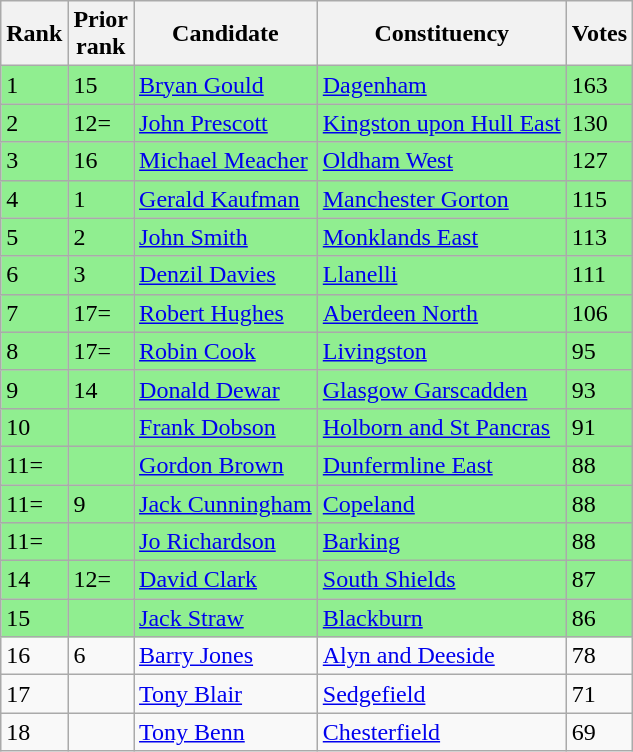<table class="wikitable sortable">
<tr>
<th>Rank<br></th>
<th>Prior<br>rank<br></th>
<th>Candidate<br></th>
<th>Constituency<br></th>
<th>Votes<br></th>
</tr>
<tr bgcolor="lightgreen">
<td>1</td>
<td>15</td>
<td><a href='#'>Bryan Gould</a></td>
<td><a href='#'>Dagenham</a></td>
<td>163</td>
</tr>
<tr bgcolor="lightgreen">
<td>2</td>
<td>12=</td>
<td><a href='#'>John Prescott</a></td>
<td><a href='#'>Kingston upon Hull East</a></td>
<td>130</td>
</tr>
<tr bgcolor="lightgreen">
<td>3</td>
<td>16</td>
<td><a href='#'>Michael Meacher</a></td>
<td><a href='#'>Oldham West</a></td>
<td>127</td>
</tr>
<tr bgcolor="lightgreen">
<td>4</td>
<td>1</td>
<td><a href='#'>Gerald Kaufman</a></td>
<td><a href='#'>Manchester Gorton</a></td>
<td>115</td>
</tr>
<tr bgcolor="lightgreen">
<td>5</td>
<td>2</td>
<td><a href='#'>John Smith</a></td>
<td><a href='#'>Monklands East</a></td>
<td>113</td>
</tr>
<tr bgcolor="lightgreen">
<td>6</td>
<td>3</td>
<td><a href='#'>Denzil Davies</a></td>
<td><a href='#'>Llanelli</a></td>
<td>111</td>
</tr>
<tr bgcolor="lightgreen">
<td>7</td>
<td>17=</td>
<td><a href='#'>Robert Hughes</a></td>
<td><a href='#'>Aberdeen North</a></td>
<td>106</td>
</tr>
<tr bgcolor="lightgreen">
<td>8</td>
<td>17=</td>
<td><a href='#'>Robin Cook</a></td>
<td><a href='#'>Livingston</a></td>
<td>95</td>
</tr>
<tr bgcolor="lightgreen">
<td>9</td>
<td>14</td>
<td><a href='#'>Donald Dewar</a></td>
<td><a href='#'>Glasgow Garscadden</a></td>
<td>93</td>
</tr>
<tr bgcolor="lightgreen">
<td>10</td>
<td></td>
<td><a href='#'>Frank Dobson</a></td>
<td><a href='#'>Holborn and St Pancras</a></td>
<td>91</td>
</tr>
<tr bgcolor="lightgreen">
<td>11=</td>
<td></td>
<td><a href='#'>Gordon Brown</a></td>
<td><a href='#'>Dunfermline East</a></td>
<td>88</td>
</tr>
<tr bgcolor="lightgreen">
<td>11=</td>
<td>9</td>
<td><a href='#'>Jack Cunningham</a></td>
<td><a href='#'>Copeland</a></td>
<td>88</td>
</tr>
<tr bgcolor="lightgreen">
<td>11=</td>
<td></td>
<td><a href='#'>Jo Richardson</a></td>
<td><a href='#'>Barking</a></td>
<td>88</td>
</tr>
<tr bgcolor="lightgreen">
<td>14</td>
<td>12=</td>
<td><a href='#'>David Clark</a></td>
<td><a href='#'>South Shields</a></td>
<td>87</td>
</tr>
<tr bgcolor="lightgreen">
<td>15</td>
<td></td>
<td><a href='#'>Jack Straw</a></td>
<td><a href='#'>Blackburn</a></td>
<td>86</td>
</tr>
<tr>
<td>16</td>
<td>6</td>
<td><a href='#'>Barry Jones</a></td>
<td><a href='#'>Alyn and Deeside</a></td>
<td>78</td>
</tr>
<tr>
<td>17</td>
<td></td>
<td><a href='#'>Tony Blair</a></td>
<td><a href='#'>Sedgefield</a></td>
<td>71</td>
</tr>
<tr>
<td>18</td>
<td></td>
<td><a href='#'>Tony Benn</a></td>
<td><a href='#'>Chesterfield</a></td>
<td>69</td>
</tr>
</table>
